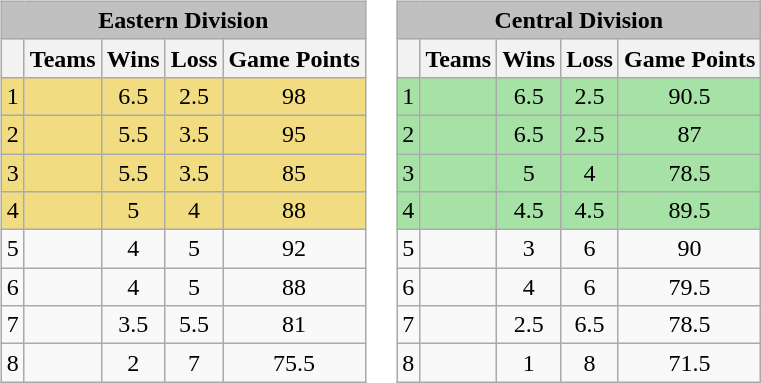<table>
<tr>
<td valign="left"><br><table class="wikitable" style="text-align:center;">
<tr>
<td colspan="5" style="background:silver;"><strong>Eastern Division</strong></td>
</tr>
<tr>
<th></th>
<th>Teams</th>
<th>Wins</th>
<th>Loss</th>
<th>Game Points</th>
</tr>
<tr style="background:#f2dc81;">
<td>1</td>
<td></td>
<td>6.5</td>
<td>2.5</td>
<td>98</td>
</tr>
<tr style="background:#f2dc81;">
<td>2</td>
<td></td>
<td>5.5</td>
<td>3.5</td>
<td>95</td>
</tr>
<tr style="background:#f2dc81;">
<td>3</td>
<td></td>
<td>5.5</td>
<td>3.5</td>
<td>85</td>
</tr>
<tr style="background:#f2dc81;">
<td>4</td>
<td></td>
<td>5</td>
<td>4</td>
<td>88</td>
</tr>
<tr>
<td>5</td>
<td></td>
<td>4</td>
<td>5</td>
<td>92</td>
</tr>
<tr>
<td>6</td>
<td></td>
<td>4</td>
<td>5</td>
<td>88</td>
</tr>
<tr>
<td>7</td>
<td></td>
<td>3.5</td>
<td>5.5</td>
<td>81</td>
</tr>
<tr>
<td>8</td>
<td></td>
<td>2</td>
<td>7</td>
<td>75.5</td>
</tr>
</table>
</td>
<td valign="left"><br><table class="wikitable" style="text-align:center;">
<tr>
<td colspan="5" style="background:silver;"><strong>Central Division</strong></td>
</tr>
<tr>
<th></th>
<th>Teams</th>
<th>Wins</th>
<th>Loss</th>
<th>Game Points</th>
</tr>
<tr style="background:#a6e1a6;">
<td>1</td>
<td></td>
<td>6.5</td>
<td>2.5</td>
<td>90.5</td>
</tr>
<tr style="background:#a6e1a6;">
<td>2</td>
<td></td>
<td>6.5</td>
<td>2.5</td>
<td>87</td>
</tr>
<tr style="background:#a6e1a6;">
<td>3</td>
<td></td>
<td>5</td>
<td>4</td>
<td>78.5</td>
</tr>
<tr style="background:#a6e1a6;">
<td>4</td>
<td></td>
<td>4.5</td>
<td>4.5</td>
<td>89.5</td>
</tr>
<tr>
<td>5</td>
<td></td>
<td>3</td>
<td>6</td>
<td>90</td>
</tr>
<tr>
<td>6</td>
<td></td>
<td>4</td>
<td>6</td>
<td>79.5</td>
</tr>
<tr>
<td>7</td>
<td></td>
<td>2.5</td>
<td>6.5</td>
<td>78.5</td>
</tr>
<tr>
<td>8</td>
<td></td>
<td>1</td>
<td>8</td>
<td>71.5</td>
</tr>
</table>
</td>
</tr>
</table>
